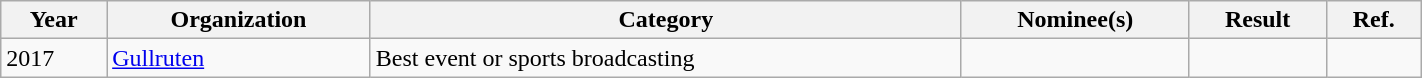<table class="wikitable" width="75%">
<tr>
<th>Year</th>
<th>Organization</th>
<th>Category</th>
<th>Nominee(s)</th>
<th>Result</th>
<th>Ref.</th>
</tr>
<tr>
<td>2017</td>
<td><a href='#'>Gullruten</a></td>
<td>Best event or sports broadcasting</td>
<td></td>
<td></td>
<td></td>
</tr>
</table>
